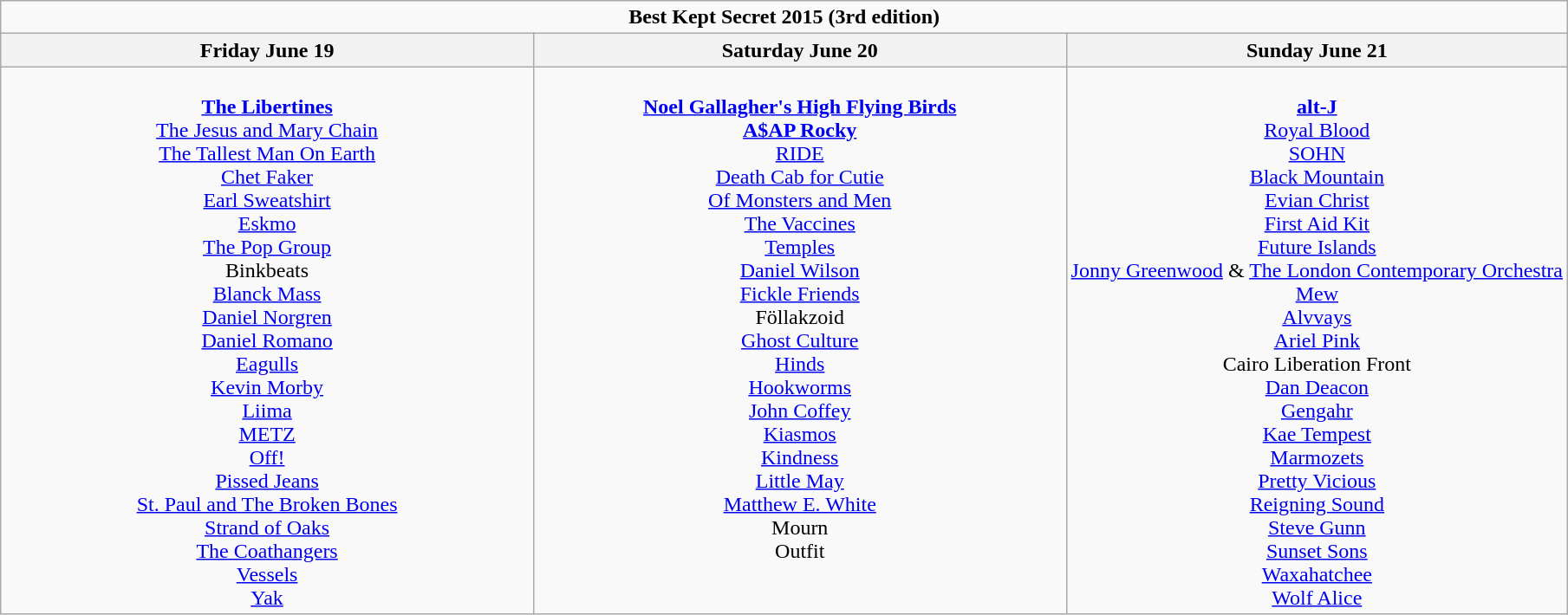<table class="wikitable">
<tr>
<td colspan="3" align="center"><strong>Best Kept Secret 2015 (3rd edition)</strong></td>
</tr>
<tr>
<th>Friday June 19</th>
<th>Saturday June 20</th>
<th>Sunday June 21</th>
</tr>
<tr>
<td valign="top" align="center" width=34%><br><strong><a href='#'>The Libertines</a></strong>
<br><a href='#'>The Jesus and Mary Chain</a>
<br><a href='#'>The Tallest Man On Earth</a>
<br><a href='#'>Chet Faker</a>
<br><a href='#'>Earl Sweatshirt</a>
<br><a href='#'>Eskmo</a>
<br><a href='#'>The Pop Group</a>
<br>Binkbeats
<br><a href='#'>Blanck Mass</a>
<br><a href='#'>Daniel Norgren</a>
<br><a href='#'>Daniel Romano</a>
<br><a href='#'>Eagulls</a>
<br><a href='#'>Kevin Morby</a>
<br><a href='#'>Liima</a>
<br><a href='#'>METZ</a>
<br><a href='#'>Off!</a>
<br><a href='#'>Pissed Jeans</a>
<br><a href='#'>St. Paul and The Broken Bones</a>
<br><a href='#'>Strand of Oaks</a>
<br><a href='#'>The Coathangers</a>
<br><a href='#'>Vessels</a>
<br><a href='#'>Yak</a></td>
<td valign="top" align="center" width=34%><br><strong><a href='#'>Noel Gallagher's High Flying Birds</a></strong>
<br><strong><a href='#'>A$AP Rocky</a></strong>
<br><a href='#'>RIDE</a>
<br><a href='#'>Death Cab for Cutie</a>
<br><a href='#'>Of Monsters and Men</a>
<br><a href='#'>The Vaccines</a>
<br><a href='#'>Temples</a>
<br><a href='#'>Daniel Wilson</a>
<br><a href='#'>Fickle Friends</a>
<br>Föllakzoid
<br><a href='#'>Ghost Culture</a>
<br><a href='#'>Hinds</a>
<br><a href='#'>Hookworms</a>
<br><a href='#'>John Coffey</a>
<br><a href='#'>Kiasmos</a>
<br><a href='#'>Kindness</a>
<br><a href='#'>Little May</a>
<br><a href='#'>Matthew E. White</a>
<br>Mourn
<br>Outfit</td>
<td valign="top" align="center" width=32%><br><strong><a href='#'>alt-J</a></strong>
<br><a href='#'>Royal Blood</a>
<br><a href='#'>SOHN</a>
<br><a href='#'>Black Mountain</a>
<br><a href='#'>Evian Christ</a>
<br><a href='#'>First Aid Kit</a>
<br><a href='#'>Future Islands</a>
<br><a href='#'>Jonny Greenwood</a> & <a href='#'>The London Contemporary Orchestra</a>
<br><a href='#'>Mew</a>
<br><a href='#'>Alvvays</a>
<br><a href='#'>Ariel Pink</a>
<br>Cairo Liberation Front
<br><a href='#'>Dan Deacon</a>
<br><a href='#'>Gengahr</a>
<br><a href='#'>Kae Tempest</a>
<br><a href='#'>Marmozets</a>
<br><a href='#'>Pretty Vicious</a>
<br><a href='#'>Reigning Sound</a>
<br><a href='#'>Steve Gunn</a>
<br><a href='#'>Sunset Sons</a>
<br><a href='#'>Waxahatchee</a>
<br><a href='#'>Wolf Alice</a></td>
</tr>
</table>
